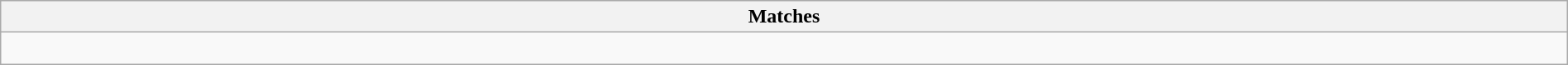<table class="wikitable collapsible collapsed" style="width:100%;">
<tr>
<th>Matches</th>
</tr>
<tr>
<td><br></td>
</tr>
</table>
